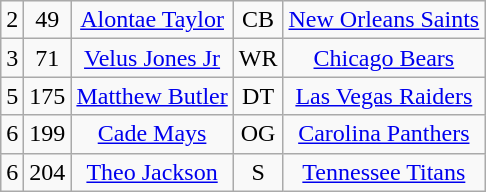<table class="wikitable" style="text-align:center">
<tr>
<td>2</td>
<td>49</td>
<td><a href='#'>Alontae Taylor</a></td>
<td>CB</td>
<td><a href='#'>New Orleans Saints</a></td>
</tr>
<tr>
<td>3</td>
<td>71</td>
<td><a href='#'>Velus Jones Jr</a></td>
<td>WR</td>
<td><a href='#'>Chicago Bears</a></td>
</tr>
<tr>
<td>5</td>
<td>175</td>
<td><a href='#'>Matthew Butler</a></td>
<td>DT</td>
<td><a href='#'>Las Vegas Raiders</a></td>
</tr>
<tr>
<td>6</td>
<td>199</td>
<td><a href='#'>Cade Mays</a></td>
<td>OG</td>
<td><a href='#'>Carolina Panthers</a></td>
</tr>
<tr>
<td>6</td>
<td>204</td>
<td><a href='#'>Theo Jackson</a></td>
<td>S</td>
<td><a href='#'>Tennessee Titans</a></td>
</tr>
</table>
